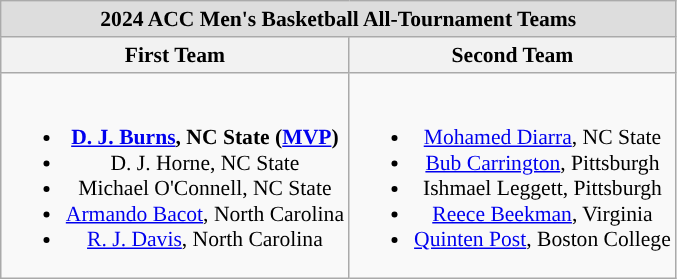<table class="wikitable" style="white-space:nowrap; font-size:90%;">
<tr>
<td colspan="2" style="text-align:center; background:#ddd;"><strong>2024 ACC Men's Basketball All-Tournament Teams</strong></td>
</tr>
<tr>
<th>First Team</th>
<th>Second Team</th>
</tr>
<tr>
<td style="text-align:center;"><br><ul><li><strong><a href='#'>D. J. Burns</a>, NC State (<a href='#'>MVP</a>)</strong></li><li>D. J. Horne, NC State</li><li>Michael O'Connell, NC State</li><li><a href='#'>Armando Bacot</a>, North Carolina</li><li><a href='#'>R. J. Davis</a>, North Carolina</li></ul></td>
<td style="text-align:center;"><br><ul><li><a href='#'>Mohamed Diarra</a>, NC State</li><li><a href='#'>Bub Carrington</a>, Pittsburgh</li><li>Ishmael Leggett, Pittsburgh</li><li><a href='#'>Reece Beekman</a>, Virginia</li><li><a href='#'>Quinten Post</a>, Boston College</li></ul></td>
</tr>
</table>
